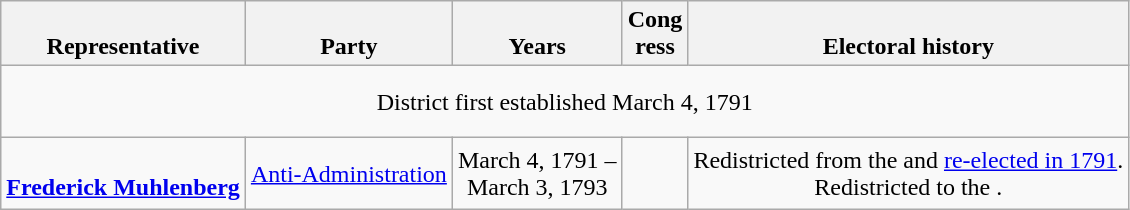<table class=wikitable style="text-align:center">
<tr valign=bottom>
<th>Representative</th>
<th>Party</th>
<th>Years</th>
<th>Cong<br>ress</th>
<th>Electoral history</th>
</tr>
<tr style="height:3em">
<td colspan=6>District first established March 4, 1791</td>
</tr>
<tr style="height:3em">
<td align=left><br><strong><a href='#'>Frederick Muhlenberg</a></strong><br></td>
<td><a href='#'>Anti-Administration</a></td>
<td nowrap>March 4, 1791 –<br>March 3, 1793</td>
<td></td>
<td>Redistricted from the  and <a href='#'>re-elected in 1791</a>.<br>Redistricted to the .</td>
</tr>
</table>
